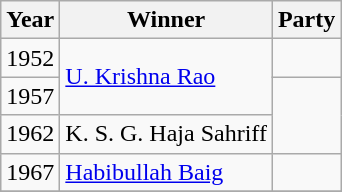<table class="wikitable sortable">
<tr>
<th>Year</th>
<th>Winner</th>
<th colspan="2">Party</th>
</tr>
<tr>
<td>1952</td>
<td rowspan=2><a href='#'>U. Krishna Rao</a></td>
<td></td>
</tr>
<tr>
<td>1957</td>
</tr>
<tr>
<td>1962</td>
<td>K. S. G. Haja Sahriff</td>
</tr>
<tr>
<td>1967</td>
<td><a href='#'>Habibullah Baig</a></td>
<td></td>
</tr>
<tr>
</tr>
</table>
